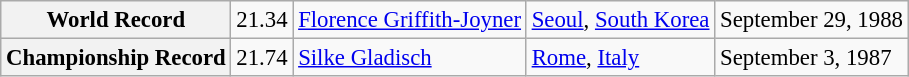<table class="wikitable" style="font-size:95%;">
<tr>
<th>World Record</th>
<td>21.34</td>
<td><a href='#'>Florence Griffith-Joyner</a></td>
<td><a href='#'>Seoul</a>, <a href='#'>South Korea</a></td>
<td>September 29, 1988</td>
</tr>
<tr>
<th>Championship Record</th>
<td>21.74</td>
<td><a href='#'>Silke Gladisch</a></td>
<td><a href='#'>Rome</a>, <a href='#'>Italy</a></td>
<td>September 3, 1987</td>
</tr>
</table>
